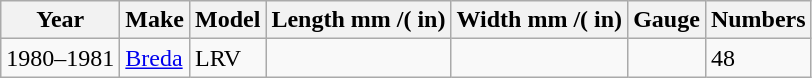<table class="wikitable">
<tr>
<th>Year</th>
<th>Make</th>
<th>Model</th>
<th>Length mm /( in)</th>
<th>Width mm /( in)</th>
<th>Gauge</th>
<th>Numbers</th>
</tr>
<tr>
<td>1980–1981</td>
<td><a href='#'>Breda</a></td>
<td>LRV</td>
<td></td>
<td></td>
<td></td>
<td>48</td>
</tr>
</table>
